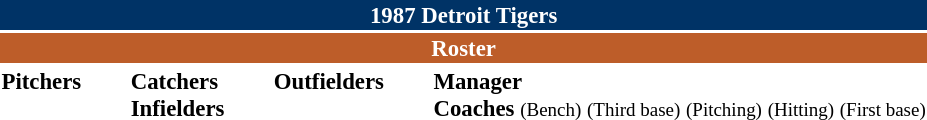<table class="toccolours" style="font-size: 95%;">
<tr>
<th colspan="10" style="background-color: #003366; color: #FFFFFF; text-align: center;">1987 Detroit Tigers</th>
</tr>
<tr>
<td colspan="10" style="background-color: #bd5d29; color: white; text-align: center;"><strong>Roster</strong></td>
</tr>
<tr>
<td valign="top"><strong>Pitchers</strong><br><br>











</td>
<td width="25px"></td>
<td valign="top"><strong>Catchers</strong><br>



<strong>Infielders</strong>









</td>
<td width="25px"></td>
<td valign="top"><strong>Outfielders</strong><br>







</td>
<td width="25px"></td>
<td valign="top"><strong>Manager</strong><br>
<strong>Coaches</strong>
 <small>(Bench)</small>
 <small>(Third base)</small>
 <small>(Pitching)</small>
 <small>(Hitting)</small>
 <small>(First base)</small></td>
</tr>
<tr>
</tr>
</table>
